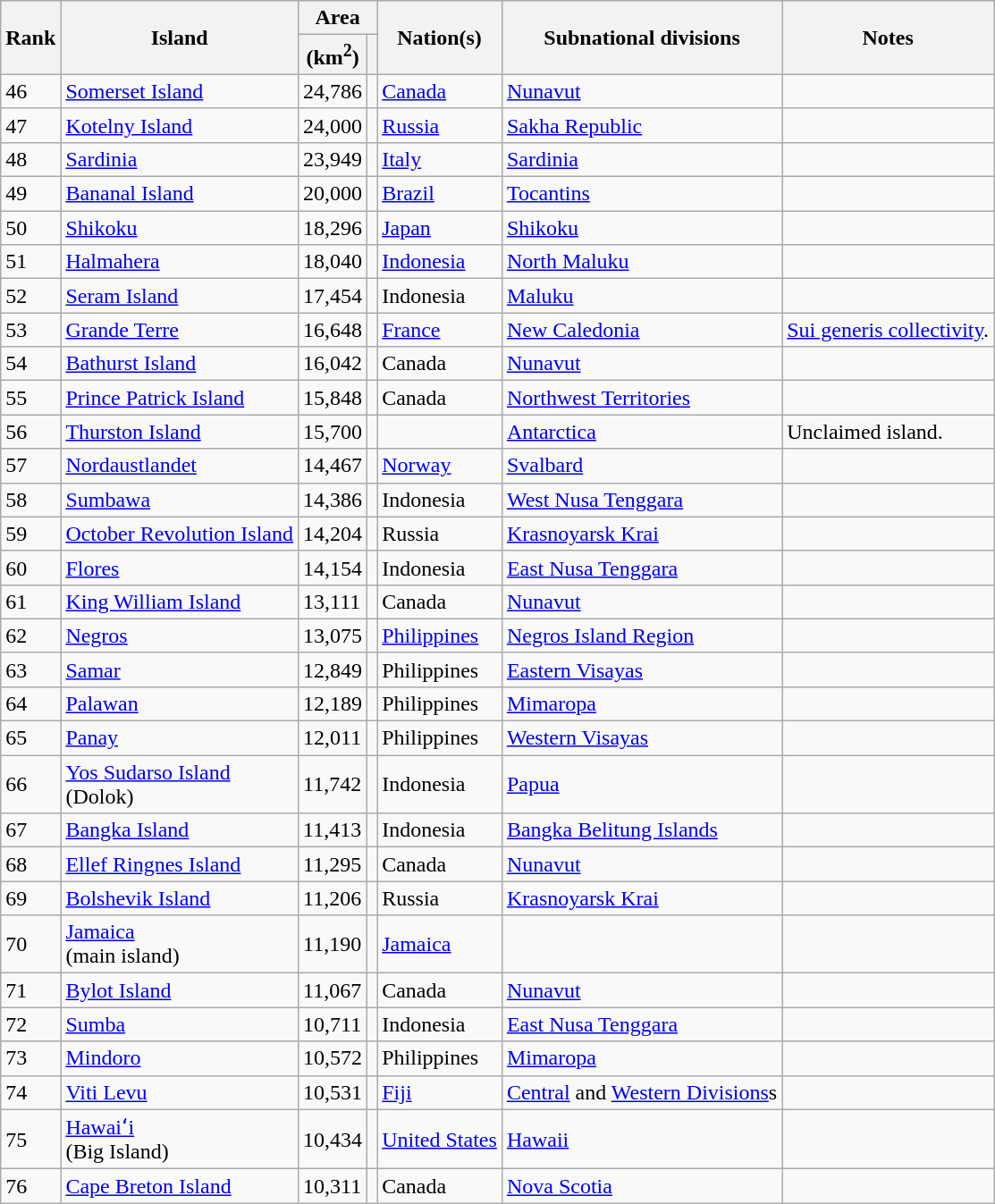<table class="sortable wikitable">
<tr>
<th rowspan=2>Rank</th>
<th rowspan=2>Island</th>
<th colspan=2>Area</th>
<th rowspan=2>Nation(s)</th>
<th rowspan=2>Subnational divisions</th>
<th rowspan=2>Notes</th>
</tr>
<tr>
<th class="unsortable">(km<sup>2</sup>)</th>
<th class="unsortable"></th>
</tr>
<tr>
<td>46</td>
<td><a href='#'>Somerset Island</a></td>
<td>24,786</td>
<td></td>
<td><a href='#'>Canada</a></td>
<td><a href='#'>Nunavut</a></td>
<td></td>
</tr>
<tr>
<td>47</td>
<td><a href='#'>Kotelny Island</a></td>
<td>24,000</td>
<td></td>
<td><a href='#'>Russia</a></td>
<td><a href='#'>Sakha Republic</a></td>
<td></td>
</tr>
<tr>
<td>48</td>
<td><a href='#'>Sardinia</a></td>
<td>23,949</td>
<td></td>
<td><a href='#'>Italy</a></td>
<td><a href='#'>Sardinia</a></td>
<td></td>
</tr>
<tr>
<td>49</td>
<td><a href='#'>Bananal Island</a></td>
<td>20,000</td>
<td></td>
<td><a href='#'>Brazil</a></td>
<td><a href='#'>Tocantins</a></td>
<td></td>
</tr>
<tr>
<td>50</td>
<td><a href='#'>Shikoku</a></td>
<td>18,296</td>
<td></td>
<td><a href='#'>Japan</a></td>
<td><a href='#'>Shikoku</a></td>
<td></td>
</tr>
<tr>
<td>51</td>
<td><a href='#'>Halmahera</a></td>
<td>18,040</td>
<td></td>
<td><a href='#'>Indonesia</a></td>
<td><a href='#'>North Maluku</a></td>
<td></td>
</tr>
<tr>
<td>52</td>
<td><a href='#'>Seram Island</a></td>
<td>17,454</td>
<td></td>
<td>Indonesia</td>
<td><a href='#'>Maluku</a></td>
<td></td>
</tr>
<tr>
<td>53</td>
<td><a href='#'>Grande Terre</a></td>
<td>16,648</td>
<td></td>
<td><a href='#'>France</a></td>
<td><a href='#'>New Caledonia</a></td>
<td><a href='#'>Sui generis collectivity</a>.</td>
</tr>
<tr>
<td>54</td>
<td><a href='#'>Bathurst Island</a></td>
<td>16,042</td>
<td></td>
<td>Canada</td>
<td><a href='#'>Nunavut</a></td>
<td></td>
</tr>
<tr>
<td>55</td>
<td><a href='#'>Prince Patrick Island</a></td>
<td>15,848</td>
<td></td>
<td>Canada</td>
<td><a href='#'>Northwest Territories</a></td>
<td></td>
</tr>
<tr>
<td>56</td>
<td><a href='#'>Thurston Island</a></td>
<td>15,700</td>
<td></td>
<td></td>
<td><a href='#'>Antarctica</a></td>
<td>Unclaimed island.</td>
</tr>
<tr>
<td>57</td>
<td><a href='#'>Nordaustlandet</a></td>
<td>14,467</td>
<td></td>
<td><a href='#'>Norway</a></td>
<td><a href='#'>Svalbard</a></td>
<td></td>
</tr>
<tr>
<td>58</td>
<td><a href='#'>Sumbawa</a></td>
<td>14,386</td>
<td></td>
<td>Indonesia</td>
<td><a href='#'>West Nusa Tenggara</a></td>
<td></td>
</tr>
<tr>
<td>59</td>
<td><a href='#'>October Revolution Island</a></td>
<td>14,204</td>
<td></td>
<td>Russia</td>
<td><a href='#'>Krasnoyarsk Krai</a></td>
<td></td>
</tr>
<tr>
<td>60</td>
<td><a href='#'>Flores</a></td>
<td>14,154</td>
<td></td>
<td>Indonesia</td>
<td><a href='#'>East Nusa Tenggara</a></td>
<td></td>
</tr>
<tr>
<td>61</td>
<td><a href='#'>King William Island</a></td>
<td>13,111</td>
<td></td>
<td>Canada</td>
<td><a href='#'>Nunavut</a></td>
<td></td>
</tr>
<tr>
<td>62</td>
<td><a href='#'>Negros</a></td>
<td>13,075</td>
<td></td>
<td><a href='#'>Philippines</a></td>
<td><a href='#'>Negros Island Region</a></td>
<td></td>
</tr>
<tr>
<td>63</td>
<td><a href='#'>Samar</a></td>
<td>12,849</td>
<td></td>
<td>Philippines</td>
<td><a href='#'>Eastern Visayas</a></td>
<td></td>
</tr>
<tr>
<td>64</td>
<td><a href='#'>Palawan</a></td>
<td>12,189</td>
<td></td>
<td>Philippines</td>
<td><a href='#'>Mimaropa</a></td>
<td></td>
</tr>
<tr>
<td>65</td>
<td><a href='#'>Panay</a></td>
<td>12,011</td>
<td></td>
<td>Philippines</td>
<td><a href='#'>Western Visayas</a></td>
<td></td>
</tr>
<tr>
<td>66</td>
<td><a href='#'>Yos Sudarso Island</a><br>(Dolok)</td>
<td>11,742</td>
<td></td>
<td>Indonesia</td>
<td><a href='#'>Papua</a></td>
<td></td>
</tr>
<tr>
<td>67</td>
<td><a href='#'>Bangka Island</a></td>
<td>11,413</td>
<td></td>
<td>Indonesia</td>
<td><a href='#'>Bangka Belitung Islands</a></td>
<td></td>
</tr>
<tr>
<td>68</td>
<td><a href='#'>Ellef Ringnes Island</a></td>
<td>11,295</td>
<td></td>
<td>Canada</td>
<td><a href='#'>Nunavut</a></td>
<td></td>
</tr>
<tr>
<td>69</td>
<td><a href='#'>Bolshevik Island</a></td>
<td>11,206</td>
<td></td>
<td>Russia</td>
<td><a href='#'>Krasnoyarsk Krai</a></td>
<td></td>
</tr>
<tr>
<td>70</td>
<td><a href='#'>Jamaica</a><br>(main island)</td>
<td>11,190</td>
<td></td>
<td><a href='#'>Jamaica</a></td>
<td></td>
<td></td>
</tr>
<tr>
<td>71</td>
<td><a href='#'>Bylot Island</a></td>
<td>11,067</td>
<td></td>
<td>Canada</td>
<td><a href='#'>Nunavut</a></td>
<td></td>
</tr>
<tr>
<td>72</td>
<td><a href='#'>Sumba</a></td>
<td>10,711</td>
<td></td>
<td>Indonesia</td>
<td><a href='#'>East Nusa Tenggara</a></td>
<td></td>
</tr>
<tr>
<td>73</td>
<td><a href='#'>Mindoro</a></td>
<td>10,572</td>
<td></td>
<td>Philippines</td>
<td><a href='#'>Mimaropa</a></td>
<td></td>
</tr>
<tr>
<td>74</td>
<td><a href='#'>Viti Levu</a></td>
<td>10,531</td>
<td></td>
<td><a href='#'>Fiji</a></td>
<td><a href='#'>Central</a> and <a href='#'>Western Divisions</a>s</td>
<td></td>
</tr>
<tr>
<td>75</td>
<td><a href='#'>Hawaiʻi</a><br>(Big Island)</td>
<td>10,434</td>
<td></td>
<td><a href='#'>United States</a></td>
<td><a href='#'>Hawaii</a></td>
<td></td>
</tr>
<tr>
<td>76</td>
<td><a href='#'>Cape Breton Island</a></td>
<td>10,311</td>
<td></td>
<td>Canada</td>
<td><a href='#'>Nova Scotia</a></td>
<td></td>
</tr>
</table>
